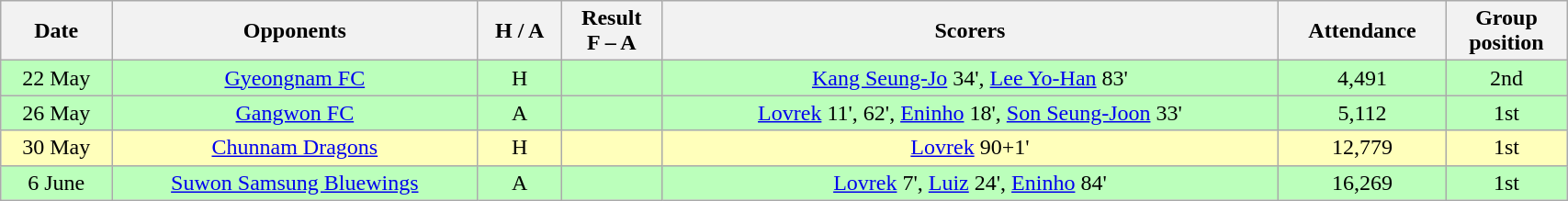<table class="wikitable" style="text-align:center; width:90%;">
<tr>
<th>Date</th>
<th>Opponents</th>
<th>H / A</th>
<th>Result<br>F – A</th>
<th>Scorers</th>
<th>Attendance</th>
<th>Group<br>position</th>
</tr>
<tr style="background:#bbffbb;">
<td>22 May</td>
<td><a href='#'>Gyeongnam FC</a></td>
<td>H</td>
<td></td>
<td><a href='#'>Kang Seung-Jo</a> 34', <a href='#'>Lee Yo-Han</a> 83'</td>
<td>4,491</td>
<td>2nd</td>
</tr>
<tr style="background:#bbffbb;">
<td>26 May</td>
<td><a href='#'>Gangwon FC</a></td>
<td>A</td>
<td></td>
<td><a href='#'>Lovrek</a> 11', 62', <a href='#'>Eninho</a> 18', <a href='#'>Son Seung-Joon</a> 33'</td>
<td>5,112</td>
<td>1st</td>
</tr>
<tr style="background:#ffffbb;">
<td>30 May</td>
<td><a href='#'>Chunnam Dragons</a></td>
<td>H</td>
<td></td>
<td><a href='#'>Lovrek</a> 90+1'</td>
<td>12,779</td>
<td>1st</td>
</tr>
<tr style="background:#bbffbb;">
<td>6 June</td>
<td><a href='#'>Suwon Samsung Bluewings</a></td>
<td>A</td>
<td></td>
<td><a href='#'>Lovrek</a> 7', <a href='#'>Luiz</a> 24', <a href='#'>Eninho</a> 84'</td>
<td>16,269</td>
<td>1st</td>
</tr>
</table>
